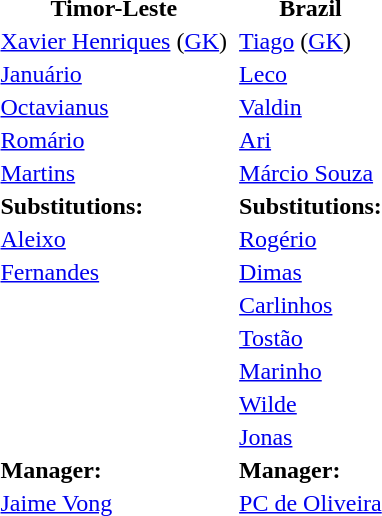<table>
<tr>
<th>Timor-Leste</th>
<th></th>
<th>Brazil</th>
</tr>
<tr>
<td><a href='#'>Xavier Henriques</a> (<a href='#'>GK</a>)</td>
<td></td>
<td><a href='#'>Tiago</a> (<a href='#'>GK</a>)</td>
</tr>
<tr>
<td><a href='#'>Januário</a></td>
<td></td>
<td><a href='#'>Leco</a></td>
</tr>
<tr>
<td><a href='#'>Octavianus</a></td>
<td></td>
<td><a href='#'>Valdin</a></td>
</tr>
<tr>
<td><a href='#'>Romário</a></td>
<td></td>
<td><a href='#'>Ari</a></td>
</tr>
<tr>
<td><a href='#'>Martins</a></td>
<td></td>
<td><a href='#'>Márcio Souza</a></td>
</tr>
<tr>
<td><strong>Substitutions:</strong></td>
<td></td>
<td><strong>Substitutions:</strong></td>
</tr>
<tr>
<td><a href='#'>Aleixo</a></td>
<td></td>
<td><a href='#'>Rogério</a></td>
</tr>
<tr>
<td><a href='#'>Fernandes</a></td>
<td></td>
<td><a href='#'>Dimas</a></td>
</tr>
<tr>
<td></td>
<td></td>
<td><a href='#'>Carlinhos</a></td>
</tr>
<tr>
<td></td>
<td></td>
<td><a href='#'>Tostão</a></td>
</tr>
<tr>
<td></td>
<td></td>
<td><a href='#'>Marinho</a></td>
</tr>
<tr>
<td></td>
<td></td>
<td><a href='#'>Wilde</a></td>
</tr>
<tr>
<td></td>
<td></td>
<td><a href='#'>Jonas</a></td>
</tr>
<tr>
<td><strong>Manager:</strong></td>
<td></td>
<td><strong>Manager:</strong></td>
</tr>
<tr>
<td><a href='#'>Jaime Vong</a></td>
<td></td>
<td><a href='#'>PC de Oliveira</a></td>
</tr>
</table>
